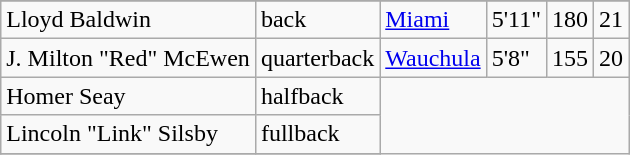<table class="wikitable">
<tr>
</tr>
<tr>
<td>Lloyd Baldwin</td>
<td>back</td>
<td><a href='#'>Miami</a></td>
<td>5'11"</td>
<td>180</td>
<td>21</td>
</tr>
<tr>
<td>J. Milton "Red" McEwen</td>
<td>quarterback</td>
<td><a href='#'>Wauchula</a></td>
<td>5'8"</td>
<td>155</td>
<td>20</td>
</tr>
<tr>
<td>Homer Seay</td>
<td>halfback</td>
</tr>
<tr>
<td>Lincoln "Link" Silsby</td>
<td>fullback</td>
</tr>
<tr>
</tr>
</table>
